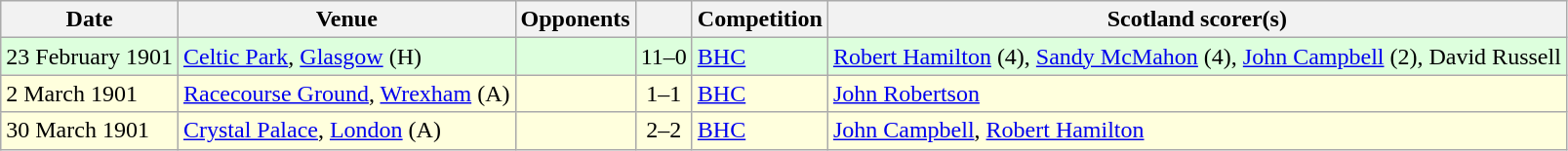<table class="wikitable">
<tr>
<th>Date</th>
<th>Venue</th>
<th>Opponents</th>
<th></th>
<th>Competition</th>
<th>Scotland scorer(s)</th>
</tr>
<tr bgcolor=#ddffdd>
<td>23 February 1901</td>
<td><a href='#'>Celtic Park</a>, <a href='#'>Glasgow</a> (H)</td>
<td></td>
<td align=center>11–0</td>
<td><a href='#'>BHC</a></td>
<td><a href='#'>Robert Hamilton</a> (4), <a href='#'>Sandy McMahon</a> (4), <a href='#'>John Campbell</a> (2), David Russell</td>
</tr>
<tr bgcolor=#ffffdd>
<td>2 March 1901</td>
<td><a href='#'>Racecourse Ground</a>, <a href='#'>Wrexham</a> (A)</td>
<td></td>
<td align=center>1–1</td>
<td><a href='#'>BHC</a></td>
<td><a href='#'>John Robertson</a></td>
</tr>
<tr bgcolor=#ffffdd>
<td>30 March 1901</td>
<td><a href='#'>Crystal Palace</a>, <a href='#'>London</a> (A)</td>
<td></td>
<td align=center>2–2</td>
<td><a href='#'>BHC</a></td>
<td><a href='#'>John Campbell</a>, <a href='#'>Robert Hamilton</a></td>
</tr>
</table>
